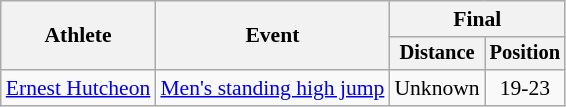<table class=wikitable style=font-size:90%;text-align:center>
<tr>
<th rowspan=2>Athlete</th>
<th rowspan=2>Event</th>
<th colspan=2>Final</th>
</tr>
<tr style=font-size:95%>
<th>Distance</th>
<th>Position</th>
</tr>
<tr>
<td align=left><a href='#'>Ernest Hutcheon</a></td>
<td align=left><a href='#'>Men's standing high jump</a></td>
<td>Unknown</td>
<td>19-23</td>
</tr>
</table>
